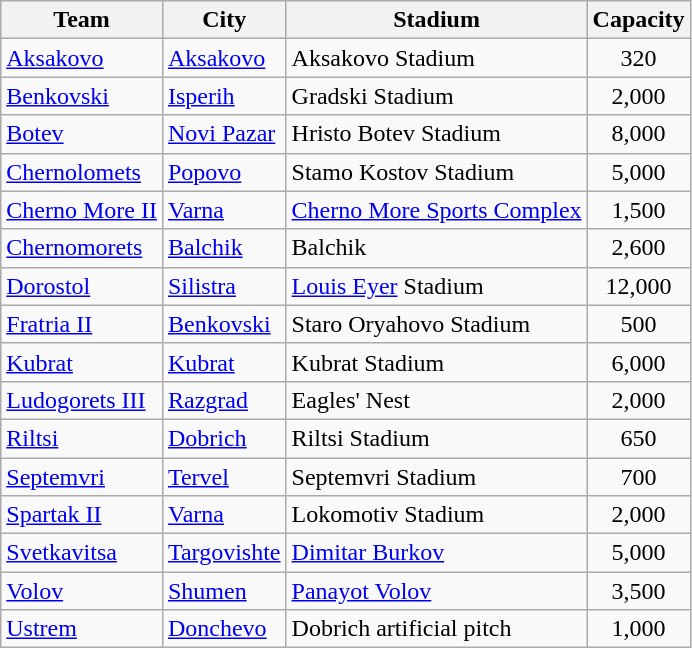<table class="wikitable sortable">
<tr>
<th>Team</th>
<th>City</th>
<th>Stadium</th>
<th>Capacity</th>
</tr>
<tr>
<td><a href='#'>Aksakovo</a></td>
<td><a href='#'>Aksakovo</a></td>
<td>Aksakovo Stadium</td>
<td align=center>320</td>
</tr>
<tr>
<td><a href='#'>Benkovski</a></td>
<td><a href='#'>Isperih</a></td>
<td>Gradski Stadium</td>
<td align=center>2,000</td>
</tr>
<tr>
<td><a href='#'>Botev</a></td>
<td><a href='#'>Novi Pazar</a></td>
<td>Hristo Botev Stadium</td>
<td align=center>8,000</td>
</tr>
<tr>
<td><a href='#'>Chernolomets</a></td>
<td><a href='#'>Popovo</a></td>
<td>Stamo Kostov Stadium</td>
<td align=center>5,000</td>
</tr>
<tr>
<td><a href='#'>Cherno More II</a></td>
<td><a href='#'>Varna</a></td>
<td><a href='#'>Cherno More Sports Complex</a></td>
<td align="center">1,500</td>
</tr>
<tr>
<td><a href='#'>Chernomorets</a></td>
<td><a href='#'>Balchik</a></td>
<td>Balchik</td>
<td align="center">2,600</td>
</tr>
<tr>
<td><a href='#'>Dorostol</a></td>
<td><a href='#'>Silistra</a></td>
<td><a href='#'>Louis Eyer</a> Stadium</td>
<td align=center>12,000</td>
</tr>
<tr>
<td><a href='#'>Fratria II</a></td>
<td><a href='#'>Benkovski</a></td>
<td>Staro Oryahovo Stadium</td>
<td align=center>500</td>
</tr>
<tr>
<td><a href='#'>Kubrat</a></td>
<td><a href='#'>Kubrat</a></td>
<td>Kubrat Stadium</td>
<td align="center">6,000</td>
</tr>
<tr>
<td><a href='#'>Ludogorets III</a></td>
<td><a href='#'>Razgrad</a></td>
<td>Eagles' Nest</td>
<td align="center">2,000</td>
</tr>
<tr>
<td><a href='#'>Riltsi</a></td>
<td><a href='#'>Dobrich</a></td>
<td>Riltsi Stadium</td>
<td align=center>650</td>
</tr>
<tr>
<td><a href='#'>Septemvri</a></td>
<td><a href='#'>Tervel</a></td>
<td>Septemvri Stadium</td>
<td align="center">700</td>
</tr>
<tr>
<td><a href='#'>Spartak II</a></td>
<td><a href='#'>Varna</a></td>
<td>Lokomotiv Stadium</td>
<td align=center>2,000</td>
</tr>
<tr>
<td><a href='#'>Svetkavitsa</a></td>
<td><a href='#'>Targovishte</a></td>
<td><a href='#'>Dimitar Burkov</a></td>
<td align=center>5,000</td>
</tr>
<tr>
<td><a href='#'>Volov</a></td>
<td><a href='#'>Shumen</a></td>
<td><a href='#'>Panayot Volov</a></td>
<td align=center>3,500</td>
</tr>
<tr>
<td><a href='#'>Ustrem</a></td>
<td><a href='#'>Donchevo</a></td>
<td>Dobrich artificial pitch</td>
<td align=center>1,000</td>
</tr>
</table>
